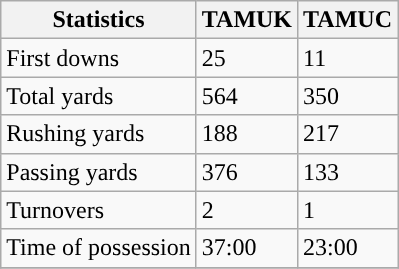<table class="wikitable" style="float: left;">
<tr>
<th>Statistics</th>
<th>TAMUK</th>
<th>TAMUC</th>
</tr>
<tr>
<td>First downs</td>
<td>25</td>
<td>11</td>
</tr>
<tr>
<td>Total yards</td>
<td>564</td>
<td>350</td>
</tr>
<tr>
<td>Rushing yards</td>
<td>188</td>
<td>217</td>
</tr>
<tr>
<td>Passing yards</td>
<td>376</td>
<td>133</td>
</tr>
<tr>
<td>Turnovers</td>
<td>2</td>
<td>1</td>
</tr>
<tr>
<td>Time of possession</td>
<td>37:00</td>
<td>23:00</td>
</tr>
<tr>
</tr>
</table>
